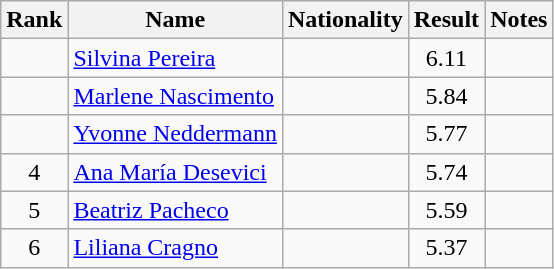<table class="wikitable sortable" style="text-align:center">
<tr>
<th>Rank</th>
<th>Name</th>
<th>Nationality</th>
<th>Result</th>
<th>Notes</th>
</tr>
<tr>
<td></td>
<td align=left><a href='#'>Silvina Pereira</a></td>
<td align=left></td>
<td>6.11</td>
<td></td>
</tr>
<tr>
<td></td>
<td align=left><a href='#'>Marlene Nascimento</a></td>
<td align=left></td>
<td>5.84</td>
<td></td>
</tr>
<tr>
<td></td>
<td align=left><a href='#'>Yvonne Neddermann</a></td>
<td align=left></td>
<td>5.77</td>
<td></td>
</tr>
<tr>
<td>4</td>
<td align=left><a href='#'>Ana María Desevici</a></td>
<td align=left></td>
<td>5.74</td>
<td></td>
</tr>
<tr>
<td>5</td>
<td align=left><a href='#'>Beatriz Pacheco</a></td>
<td align=left></td>
<td>5.59</td>
<td></td>
</tr>
<tr>
<td>6</td>
<td align=left><a href='#'>Liliana Cragno</a></td>
<td align=left></td>
<td>5.37</td>
<td></td>
</tr>
</table>
